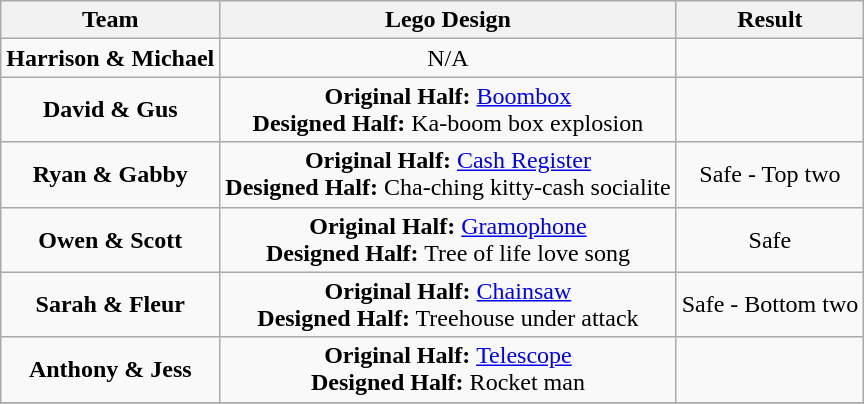<table class="wikitable" style="text-align:center">
<tr valign="top">
<th>Team</th>
<th>Lego Design</th>
<th>Result</th>
</tr>
<tr>
<td><strong>Harrison & Michael</strong></td>
<td>N/A</td>
<td></td>
</tr>
<tr>
<td><strong>David & Gus</strong></td>
<td><strong>Original Half: </strong> <a href='#'>Boombox</a><br> <strong>Designed Half:</strong> Ka-boom box explosion</td>
<td></td>
</tr>
<tr>
<td><strong>Ryan & Gabby</strong></td>
<td><strong>Original Half: </strong> <a href='#'>Cash Register</a><br> <strong>Designed Half:</strong> Cha-ching kitty-cash socialite</td>
<td>Safe - Top two</td>
</tr>
<tr>
<td><strong>Owen & Scott</strong></td>
<td><strong>Original Half: </strong> <a href='#'>Gramophone</a><br><strong>Designed Half:</strong> Tree of life love song</td>
<td>Safe</td>
</tr>
<tr>
<td><strong>Sarah & Fleur</strong></td>
<td><strong>Original Half: </strong> <a href='#'>Chainsaw</a><br><strong>Designed Half:</strong> Treehouse under attack</td>
<td>Safe - Bottom two</td>
</tr>
<tr>
<td><strong>Anthony & Jess</strong></td>
<td><strong>Original Half: </strong> <a href='#'>Telescope</a><br><strong>Designed Half:</strong> Rocket man</td>
<td></td>
</tr>
<tr>
</tr>
</table>
